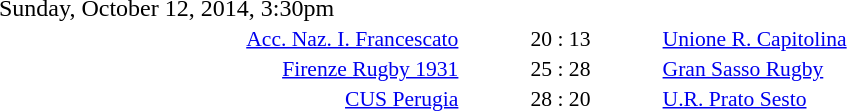<table style="width:70%;" cellspacing="1">
<tr>
<th width=35%></th>
<th width=15%></th>
<th></th>
</tr>
<tr>
<td>Sunday, October 12, 2014, 3:30pm</td>
</tr>
<tr style=font-size:90%>
<td align=right><a href='#'>Acc. Naz. I. Francescato</a></td>
<td align=center>20 : 13</td>
<td><a href='#'>Unione R. Capitolina</a></td>
</tr>
<tr style=font-size:90%>
<td align=right><a href='#'>Firenze Rugby 1931</a></td>
<td align=center>25 : 28</td>
<td><a href='#'>Gran Sasso Rugby</a></td>
</tr>
<tr style=font-size:90%>
<td align=right><a href='#'>CUS Perugia</a></td>
<td align=center>28 : 20</td>
<td><a href='#'>U.R. Prato Sesto</a></td>
</tr>
</table>
